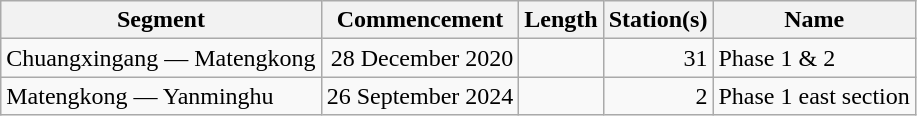<table class="wikitable" style="border-collapse: collapse; text-align: right;">
<tr>
<th>Segment</th>
<th>Commencement</th>
<th>Length</th>
<th>Station(s)</th>
<th>Name</th>
</tr>
<tr>
<td style="text-align: left;">Chuangxingang — Matengkong</td>
<td>28 December 2020</td>
<td></td>
<td>31</td>
<td style="text-align: left;">Phase 1 & 2</td>
</tr>
<tr>
<td style="text-align: left;">Matengkong — Yanminghu</td>
<td>26 September 2024</td>
<td></td>
<td>2</td>
<td>Phase 1 east section</td>
</tr>
</table>
